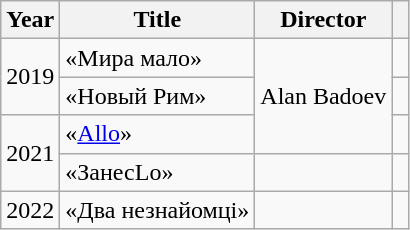<table class="wikitable plainrowheaders" style="text-align:center">
<tr>
<th>Year</th>
<th>Title</th>
<th>Director</th>
<th> </th>
</tr>
<tr>
<td rowspan="2">2019</td>
<td align="left">«Мира мало»</td>
<td rowspan="3">Alan Badoev</td>
<td></td>
</tr>
<tr>
<td align="left">«Новый Рим»</td>
<td></td>
</tr>
<tr>
<td rowspan="2">2021</td>
<td align="left">«<a href='#'>Allo</a>»</td>
<td></td>
</tr>
<tr>
<td align="left">«ЗанесLo»</td>
<td></td>
<td></td>
</tr>
<tr>
<td>2022</td>
<td align="left">«Два незнайомці»</td>
<td></td>
</tr>
</table>
